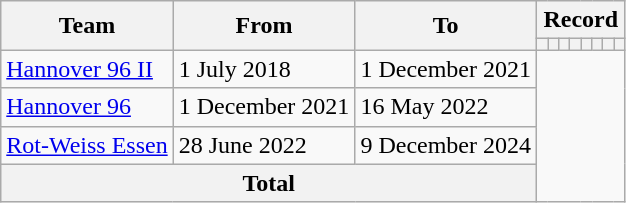<table class=wikitable style=text-align:center>
<tr>
<th rowspan=2>Team</th>
<th rowspan=2>From</th>
<th rowspan=2>To</th>
<th colspan=8>Record</th>
</tr>
<tr>
<th></th>
<th></th>
<th></th>
<th></th>
<th></th>
<th></th>
<th></th>
<th></th>
</tr>
<tr>
<td align=left><a href='#'>Hannover 96 II</a></td>
<td align=left>1 July 2018</td>
<td align=left>1 December 2021<br></td>
</tr>
<tr>
<td align=left><a href='#'>Hannover 96</a></td>
<td align=left>1 December 2021</td>
<td align=left>16 May 2022<br></td>
</tr>
<tr>
<td align=left><a href='#'>Rot-Weiss Essen</a></td>
<td align=left>28 June 2022</td>
<td align=left>9 December 2024<br></td>
</tr>
<tr>
<th colspan="3">Total<br></th>
</tr>
</table>
